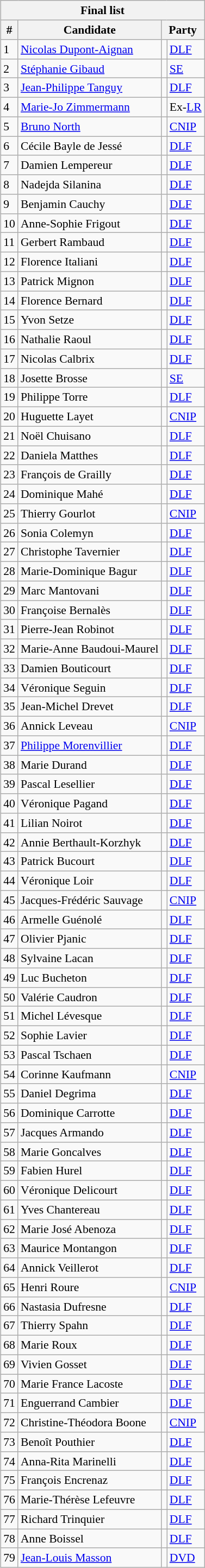<table class="wikitable mw-collapsible mw-collapsed" style="font-size:90%; float:right; padding:5px">
<tr>
<th colspan="4">Final list</th>
</tr>
<tr>
<th>#</th>
<th>Candidate</th>
<th colspan="2">Party</th>
</tr>
<tr>
<td>1</td>
<td><a href='#'>Nicolas Dupont-Aignan</a></td>
<td></td>
<td><a href='#'>DLF</a></td>
</tr>
<tr>
<td>2</td>
<td><a href='#'>Stéphanie Gibaud</a></td>
<td></td>
<td><a href='#'>SE</a></td>
</tr>
<tr>
<td>3</td>
<td><a href='#'>Jean-Philippe Tanguy</a></td>
<td></td>
<td><a href='#'>DLF</a></td>
</tr>
<tr>
<td>4</td>
<td><a href='#'>Marie-Jo Zimmermann</a></td>
<td></td>
<td>Ex-<a href='#'>LR</a></td>
</tr>
<tr>
<td>5</td>
<td><a href='#'>Bruno North</a></td>
<td></td>
<td><a href='#'>CNIP</a></td>
</tr>
<tr>
<td>6</td>
<td>Cécile Bayle de Jessé</td>
<td></td>
<td><a href='#'>DLF</a></td>
</tr>
<tr>
<td>7</td>
<td>Damien Lempereur</td>
<td></td>
<td><a href='#'>DLF</a></td>
</tr>
<tr>
<td>8</td>
<td>Nadejda Silanina</td>
<td></td>
<td><a href='#'>DLF</a></td>
</tr>
<tr>
<td>9</td>
<td>Benjamin Cauchy</td>
<td></td>
<td><a href='#'>DLF</a></td>
</tr>
<tr>
<td>10</td>
<td>Anne-Sophie Frigout</td>
<td></td>
<td><a href='#'>DLF</a></td>
</tr>
<tr>
<td>11</td>
<td>Gerbert Rambaud</td>
<td></td>
<td><a href='#'>DLF</a></td>
</tr>
<tr>
<td>12</td>
<td>Florence Italiani</td>
<td></td>
<td><a href='#'>DLF</a></td>
</tr>
<tr>
<td>13</td>
<td>Patrick Mignon</td>
<td></td>
<td><a href='#'>DLF</a></td>
</tr>
<tr>
<td>14</td>
<td>Florence Bernard</td>
<td></td>
<td><a href='#'>DLF</a></td>
</tr>
<tr>
<td>15</td>
<td>Yvon Setze</td>
<td></td>
<td><a href='#'>DLF</a></td>
</tr>
<tr>
<td>16</td>
<td>Nathalie Raoul</td>
<td></td>
<td><a href='#'>DLF</a></td>
</tr>
<tr>
<td>17</td>
<td>Nicolas Calbrix</td>
<td></td>
<td><a href='#'>DLF</a></td>
</tr>
<tr>
<td>18</td>
<td>Josette Brosse</td>
<td></td>
<td><a href='#'>SE</a></td>
</tr>
<tr>
<td>19</td>
<td>Philippe Torre</td>
<td></td>
<td><a href='#'>DLF</a></td>
</tr>
<tr>
<td>20</td>
<td>Huguette Layet</td>
<td></td>
<td><a href='#'>CNIP</a></td>
</tr>
<tr>
<td>21</td>
<td>Noël Chuisano</td>
<td></td>
<td><a href='#'>DLF</a></td>
</tr>
<tr>
<td>22</td>
<td>Daniela Matthes</td>
<td></td>
<td><a href='#'>DLF</a></td>
</tr>
<tr>
<td>23</td>
<td>François de Grailly</td>
<td></td>
<td><a href='#'>DLF</a></td>
</tr>
<tr>
<td>24</td>
<td>Dominique Mahé</td>
<td></td>
<td><a href='#'>DLF</a></td>
</tr>
<tr>
<td>25</td>
<td>Thierry Gourlot</td>
<td></td>
<td><a href='#'>CNIP</a></td>
</tr>
<tr>
<td>26</td>
<td>Sonia Colemyn</td>
<td></td>
<td><a href='#'>DLF</a></td>
</tr>
<tr>
<td>27</td>
<td>Christophe Tavernier</td>
<td></td>
<td><a href='#'>DLF</a></td>
</tr>
<tr>
<td>28</td>
<td>Marie-Dominique Bagur</td>
<td></td>
<td><a href='#'>DLF</a></td>
</tr>
<tr>
<td>29</td>
<td>Marc Mantovani</td>
<td></td>
<td><a href='#'>DLF</a></td>
</tr>
<tr>
<td>30</td>
<td>Françoise Bernalès</td>
<td></td>
<td><a href='#'>DLF</a></td>
</tr>
<tr>
<td>31</td>
<td>Pierre-Jean Robinot</td>
<td></td>
<td><a href='#'>DLF</a></td>
</tr>
<tr>
<td>32</td>
<td>Marie-Anne Baudoui-Maurel</td>
<td></td>
<td><a href='#'>DLF</a></td>
</tr>
<tr>
<td>33</td>
<td>Damien Bouticourt</td>
<td></td>
<td><a href='#'>DLF</a></td>
</tr>
<tr>
<td>34</td>
<td>Véronique Seguin</td>
<td></td>
<td><a href='#'>DLF</a></td>
</tr>
<tr>
<td>35</td>
<td>Jean-Michel Drevet</td>
<td></td>
<td><a href='#'>DLF</a></td>
</tr>
<tr>
<td>36</td>
<td>Annick Leveau</td>
<td></td>
<td><a href='#'>CNIP</a></td>
</tr>
<tr>
<td>37</td>
<td><a href='#'>Philippe Morenvillier</a></td>
<td></td>
<td><a href='#'>DLF</a></td>
</tr>
<tr>
<td>38</td>
<td>Marie Durand</td>
<td></td>
<td><a href='#'>DLF</a></td>
</tr>
<tr>
<td>39</td>
<td>Pascal Lesellier</td>
<td></td>
<td><a href='#'>DLF</a></td>
</tr>
<tr>
<td>40</td>
<td>Véronique Pagand</td>
<td></td>
<td><a href='#'>DLF</a></td>
</tr>
<tr>
<td>41</td>
<td>Lilian Noirot</td>
<td></td>
<td><a href='#'>DLF</a></td>
</tr>
<tr>
<td>42</td>
<td>Annie Berthault-Korzhyk</td>
<td></td>
<td><a href='#'>DLF</a></td>
</tr>
<tr>
<td>43</td>
<td>Patrick Bucourt</td>
<td></td>
<td><a href='#'>DLF</a></td>
</tr>
<tr>
<td>44</td>
<td>Véronique Loir</td>
<td></td>
<td><a href='#'>DLF</a></td>
</tr>
<tr>
<td>45</td>
<td>Jacques-Frédéric Sauvage</td>
<td></td>
<td><a href='#'>CNIP</a></td>
</tr>
<tr>
<td>46</td>
<td>Armelle Guénolé</td>
<td></td>
<td><a href='#'>DLF</a></td>
</tr>
<tr>
<td>47</td>
<td>Olivier Pjanic</td>
<td></td>
<td><a href='#'>DLF</a></td>
</tr>
<tr>
<td>48</td>
<td>Sylvaine Lacan</td>
<td></td>
<td><a href='#'>DLF</a></td>
</tr>
<tr>
<td>49</td>
<td>Luc Bucheton</td>
<td></td>
<td><a href='#'>DLF</a></td>
</tr>
<tr>
<td>50</td>
<td>Valérie Caudron</td>
<td></td>
<td><a href='#'>DLF</a></td>
</tr>
<tr>
<td>51</td>
<td>Michel Lévesque</td>
<td></td>
<td><a href='#'>DLF</a></td>
</tr>
<tr>
<td>52</td>
<td>Sophie Lavier</td>
<td></td>
<td><a href='#'>DLF</a></td>
</tr>
<tr>
<td>53</td>
<td>Pascal Tschaen</td>
<td></td>
<td><a href='#'>DLF</a></td>
</tr>
<tr>
<td>54</td>
<td>Corinne Kaufmann</td>
<td></td>
<td><a href='#'>CNIP</a></td>
</tr>
<tr>
<td>55</td>
<td>Daniel Degrima</td>
<td></td>
<td><a href='#'>DLF</a></td>
</tr>
<tr>
<td>56</td>
<td>Dominique Carrotte</td>
<td></td>
<td><a href='#'>DLF</a></td>
</tr>
<tr>
<td>57</td>
<td>Jacques Armando</td>
<td></td>
<td><a href='#'>DLF</a></td>
</tr>
<tr>
<td>58</td>
<td>Marie Goncalves</td>
<td></td>
<td><a href='#'>DLF</a></td>
</tr>
<tr>
<td>59</td>
<td>Fabien Hurel</td>
<td></td>
<td><a href='#'>DLF</a></td>
</tr>
<tr>
<td>60</td>
<td>Véronique Delicourt</td>
<td></td>
<td><a href='#'>DLF</a></td>
</tr>
<tr>
<td>61</td>
<td>Yves Chantereau</td>
<td></td>
<td><a href='#'>DLF</a></td>
</tr>
<tr>
<td>62</td>
<td>Marie José Abenoza</td>
<td></td>
<td><a href='#'>DLF</a></td>
</tr>
<tr>
<td>63</td>
<td>Maurice Montangon</td>
<td></td>
<td><a href='#'>DLF</a></td>
</tr>
<tr>
<td>64</td>
<td>Annick Veillerot</td>
<td></td>
<td><a href='#'>DLF</a></td>
</tr>
<tr>
<td>65</td>
<td>Henri Roure</td>
<td></td>
<td><a href='#'>CNIP</a></td>
</tr>
<tr>
<td>66</td>
<td>Nastasia Dufresne</td>
<td></td>
<td><a href='#'>DLF</a></td>
</tr>
<tr>
<td>67</td>
<td>Thierry Spahn</td>
<td></td>
<td><a href='#'>DLF</a></td>
</tr>
<tr>
<td>68</td>
<td>Marie Roux</td>
<td></td>
<td><a href='#'>DLF</a></td>
</tr>
<tr>
<td>69</td>
<td>Vivien Gosset</td>
<td></td>
<td><a href='#'>DLF</a></td>
</tr>
<tr>
<td>70</td>
<td>Marie France Lacoste</td>
<td></td>
<td><a href='#'>DLF</a></td>
</tr>
<tr>
<td>71</td>
<td>Enguerrand Cambier</td>
<td></td>
<td><a href='#'>DLF</a></td>
</tr>
<tr>
<td>72</td>
<td>Christine-Théodora Boone</td>
<td></td>
<td><a href='#'>CNIP</a></td>
</tr>
<tr>
<td>73</td>
<td>Benoît Pouthier</td>
<td></td>
<td><a href='#'>DLF</a></td>
</tr>
<tr>
<td>74</td>
<td>Anna-Rita Marinelli</td>
<td></td>
<td><a href='#'>DLF</a></td>
</tr>
<tr>
<td>75</td>
<td>François Encrenaz</td>
<td></td>
<td><a href='#'>DLF</a></td>
</tr>
<tr>
<td>76</td>
<td>Marie-Thérèse Lefeuvre</td>
<td></td>
<td><a href='#'>DLF</a></td>
</tr>
<tr>
<td>77</td>
<td>Richard Trinquier</td>
<td></td>
<td><a href='#'>DLF</a></td>
</tr>
<tr>
<td>78</td>
<td>Anne Boissel</td>
<td></td>
<td><a href='#'>DLF</a></td>
</tr>
<tr>
<td>79</td>
<td><a href='#'>Jean-Louis Masson</a></td>
<td></td>
<td><a href='#'>DVD</a></td>
</tr>
</table>
